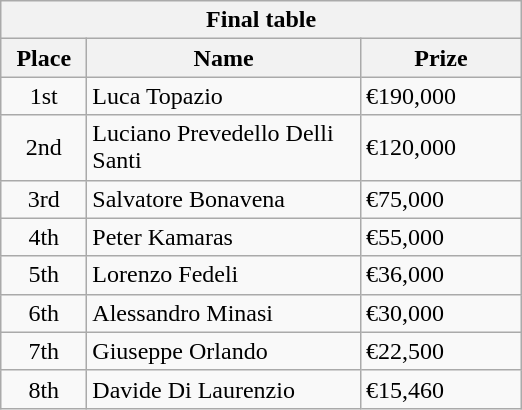<table class="wikitable">
<tr>
<th colspan="3">Final table</th>
</tr>
<tr>
<th style="width:50px;">Place</th>
<th style="width:175px;">Name</th>
<th style="width:100px;">Prize</th>
</tr>
<tr>
<td style="text-align:center;">1st</td>
<td> Luca Topazio</td>
<td>€190,000</td>
</tr>
<tr>
<td style="text-align:center;">2nd</td>
<td> Luciano Prevedello Delli Santi</td>
<td>€120,000</td>
</tr>
<tr>
<td style="text-align:center;">3rd</td>
<td> Salvatore Bonavena</td>
<td>€75,000</td>
</tr>
<tr>
<td style="text-align:center;">4th</td>
<td> Peter Kamaras</td>
<td>€55,000</td>
</tr>
<tr>
<td style="text-align:center;">5th</td>
<td> Lorenzo Fedeli</td>
<td>€36,000</td>
</tr>
<tr>
<td style="text-align:center;">6th</td>
<td> Alessandro Minasi</td>
<td>€30,000</td>
</tr>
<tr>
<td style="text-align:center;">7th</td>
<td> Giuseppe Orlando</td>
<td>€22,500</td>
</tr>
<tr>
<td style="text-align:center;">8th</td>
<td> Davide Di Laurenzio</td>
<td>€15,460</td>
</tr>
</table>
